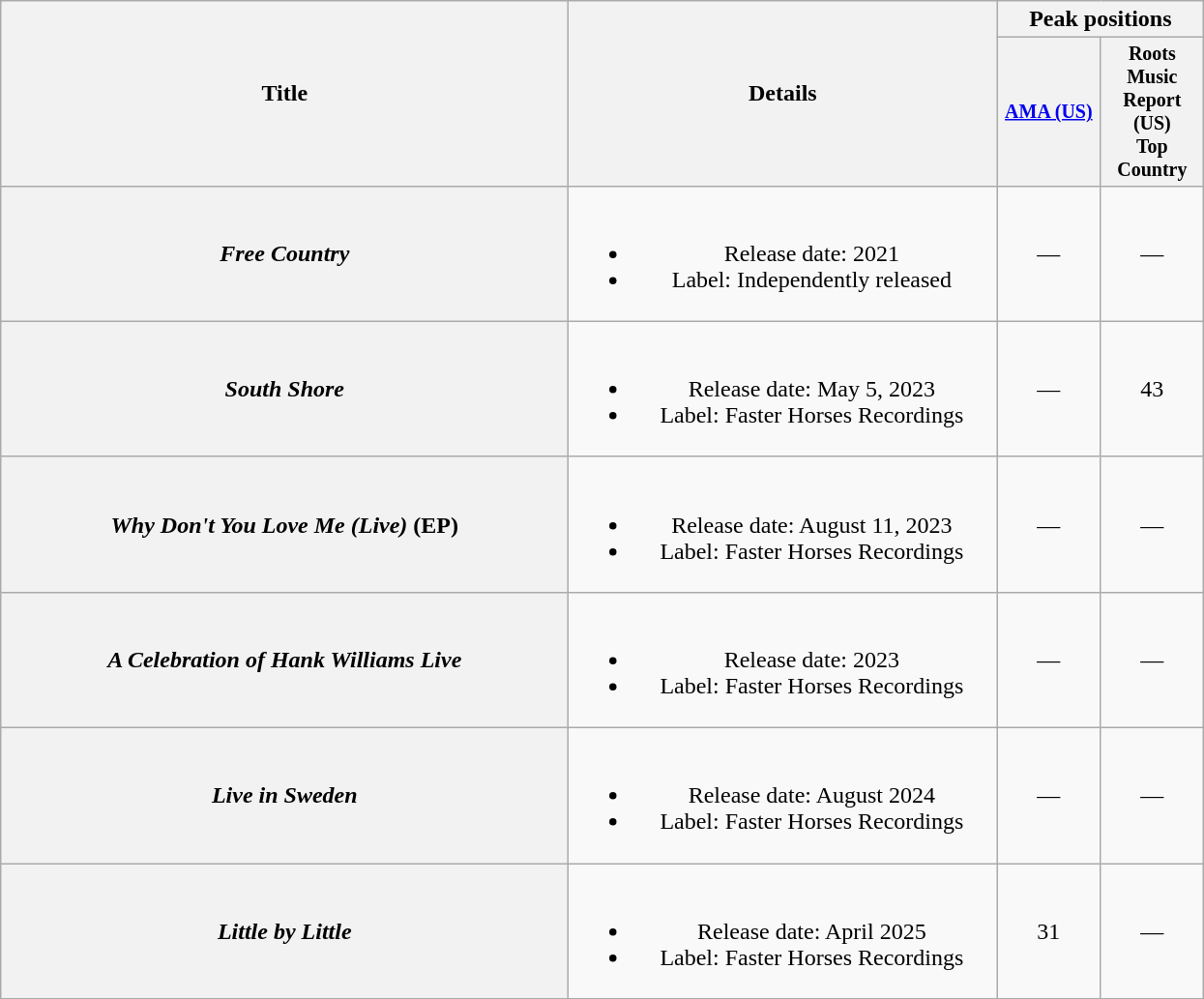<table class="wikitable plainrowheaders" style="text-align:center;">
<tr>
<th rowspan="2" style="width:24em;">Title</th>
<th rowspan="2" style="width:18em;">Details</th>
<th colspan="4">Peak positions</th>
</tr>
<tr style="font-size:smaller;">
<th style="width:65px;"><a href='#'>AMA (US)</a></th>
<th style="width:65px;">Roots Music Report (US)<br> Top Country</th>
</tr>
<tr>
<th scope="row"><em>Free Country</em></th>
<td><br><ul><li>Release date: 2021</li><li>Label: Independently released</li></ul></td>
<td>—</td>
<td>—</td>
</tr>
<tr>
<th scope="row"><em>South Shore</em></th>
<td><br><ul><li>Release date: May 5, 2023</li><li>Label: Faster Horses Recordings</li></ul></td>
<td>—</td>
<td>43</td>
</tr>
<tr>
<th scope="row"><em>Why Don't You Love Me (Live)</em> (EP)</th>
<td><br><ul><li>Release date: August 11, 2023</li><li>Label: Faster Horses Recordings</li></ul></td>
<td>—</td>
<td>—</td>
</tr>
<tr>
<th scope="row"><em>A Celebration of Hank Williams Live</em></th>
<td><br><ul><li>Release date: 2023</li><li>Label: Faster Horses Recordings</li></ul></td>
<td>—</td>
<td>—</td>
</tr>
<tr>
<th scope="row"><em>Live in Sweden</em></th>
<td><br><ul><li>Release date: August 2024</li><li>Label: Faster Horses Recordings</li></ul></td>
<td>—</td>
<td>—</td>
</tr>
<tr>
<th scope="row"><em>Little by Little</em></th>
<td><br><ul><li>Release date: April 2025</li><li>Label: Faster Horses Recordings</li></ul></td>
<td>31</td>
<td>— <br> </td>
</tr>
<tr>
</tr>
</table>
